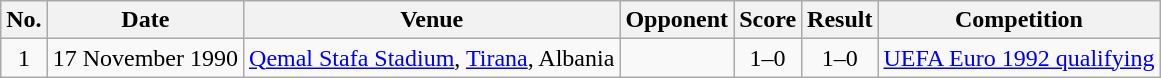<table class="wikitable sortable">
<tr>
<th scope="col">No.</th>
<th scope="col">Date</th>
<th scope="col">Venue</th>
<th scope="col">Opponent</th>
<th scope="col">Score</th>
<th scope="col">Result</th>
<th scope="col">Competition</th>
</tr>
<tr>
<td align="center">1</td>
<td>17 November 1990</td>
<td><a href='#'>Qemal Stafa Stadium</a>, <a href='#'>Tirana</a>, Albania</td>
<td></td>
<td align="center">1–0</td>
<td align="center">1–0</td>
<td><a href='#'>UEFA Euro 1992 qualifying</a></td>
</tr>
</table>
